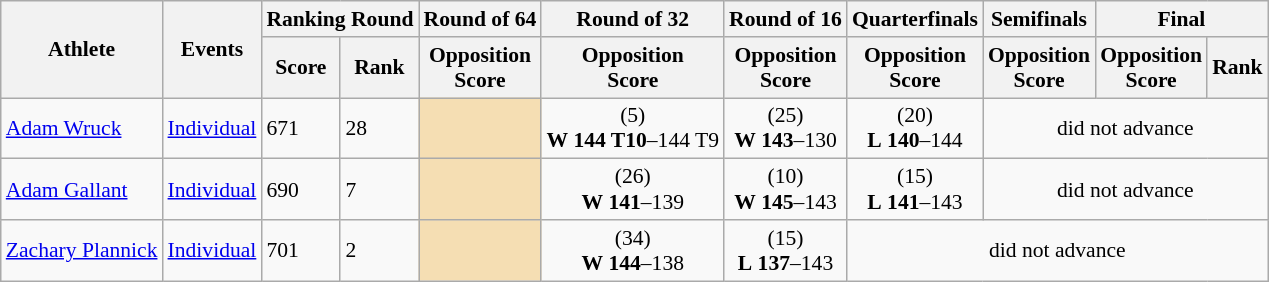<table class="wikitable" border="1" style="font-size:90%">
<tr>
<th rowspan=2>Athlete</th>
<th rowspan=2>Events</th>
<th colspan=2>Ranking Round</th>
<th>Round of 64</th>
<th>Round of 32</th>
<th>Round of 16</th>
<th>Quarterfinals</th>
<th>Semifinals</th>
<th colspan=3>Final</th>
</tr>
<tr>
<th>Score</th>
<th>Rank</th>
<th>Opposition<br>Score</th>
<th>Opposition<br>Score</th>
<th>Opposition<br>Score</th>
<th>Opposition<br>Score</th>
<th>Opposition<br>Score</th>
<th>Opposition<br>Score</th>
<th>Rank</th>
</tr>
<tr>
<td><a href='#'>Adam Wruck</a></td>
<td><a href='#'>Individual</a></td>
<td>671</td>
<td>28</td>
<td align=center bgcolor=wheat></td>
<td align=center> (5) <br> <strong>W</strong> <strong>144 T10</strong>–144 T9</td>
<td align=center> (25) <br> <strong>W</strong> <strong>143</strong>–130</td>
<td align=center> (20) <br> <strong>L</strong> <strong>140</strong>–144</td>
<td align=center colspan=4>did not advance</td>
</tr>
<tr>
<td><a href='#'>Adam Gallant</a></td>
<td><a href='#'>Individual</a></td>
<td>690</td>
<td>7</td>
<td align=center bgcolor=wheat></td>
<td align=center> (26) <br> <strong>W</strong> <strong>141</strong>–139</td>
<td align=center> (10) <br> <strong>W</strong> <strong>145</strong>–143</td>
<td align=center> (15) <br> <strong>L</strong> <strong>141</strong>–143</td>
<td align=center colspan=4>did not advance</td>
</tr>
<tr>
<td><a href='#'>Zachary Plannick</a></td>
<td><a href='#'>Individual</a></td>
<td>701</td>
<td>2</td>
<td align=center bgcolor=wheat></td>
<td align=center> (34) <br> <strong>W</strong> <strong>144</strong>–138</td>
<td align=center> (15) <br> <strong>L</strong> <strong>137</strong>–143</td>
<td align=center colspan=5>did not advance</td>
</tr>
</table>
